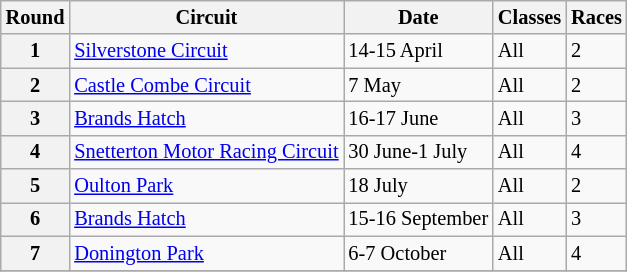<table class="wikitable" style="font-size: 85%;">
<tr>
<th>Round</th>
<th>Circuit</th>
<th>Date</th>
<th>Classes</th>
<th>Races</th>
</tr>
<tr>
<th>1</th>
<td><a href='#'>Silverstone Circuit</a></td>
<td>14-15 April</td>
<td>All</td>
<td>2</td>
</tr>
<tr>
<th>2</th>
<td><a href='#'>Castle Combe Circuit</a></td>
<td>7 May</td>
<td>All</td>
<td>2</td>
</tr>
<tr>
<th>3</th>
<td><a href='#'>Brands Hatch</a></td>
<td>16-17 June</td>
<td>All</td>
<td>3</td>
</tr>
<tr>
<th>4</th>
<td><a href='#'>Snetterton Motor Racing Circuit</a></td>
<td>30 June-1 July</td>
<td>All</td>
<td>4</td>
</tr>
<tr>
<th>5</th>
<td><a href='#'>Oulton Park</a></td>
<td>18 July</td>
<td>All</td>
<td>2</td>
</tr>
<tr>
<th>6</th>
<td><a href='#'>Brands Hatch</a></td>
<td>15-16 September</td>
<td>All</td>
<td>3</td>
</tr>
<tr>
<th>7</th>
<td><a href='#'>Donington Park</a></td>
<td>6-7 October</td>
<td>All</td>
<td>4</td>
</tr>
<tr>
</tr>
</table>
